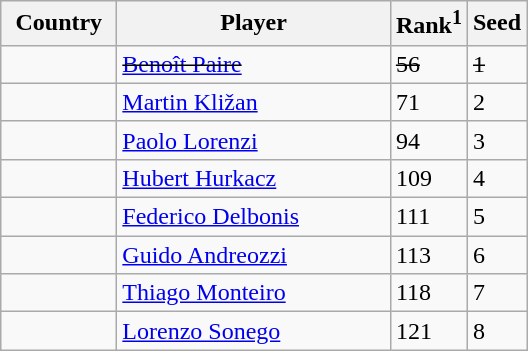<table class="sortable wikitable">
<tr>
<th width="70">Country</th>
<th width="175">Player</th>
<th>Rank<sup>1</sup></th>
<th>Seed</th>
</tr>
<tr>
<td><s></s></td>
<td><s><a href='#'>Benoît Paire</a></s></td>
<td><s>56</s></td>
<td><s>1</s></td>
</tr>
<tr>
<td></td>
<td><a href='#'>Martin Kližan</a></td>
<td>71</td>
<td>2</td>
</tr>
<tr>
<td></td>
<td><a href='#'>Paolo Lorenzi</a></td>
<td>94</td>
<td>3</td>
</tr>
<tr>
<td></td>
<td><a href='#'>Hubert Hurkacz</a></td>
<td>109</td>
<td>4</td>
</tr>
<tr>
<td></td>
<td><a href='#'>Federico Delbonis</a></td>
<td>111</td>
<td>5</td>
</tr>
<tr>
<td></td>
<td><a href='#'>Guido Andreozzi</a></td>
<td>113</td>
<td>6</td>
</tr>
<tr>
<td></td>
<td><a href='#'>Thiago Monteiro</a></td>
<td>118</td>
<td>7</td>
</tr>
<tr>
<td></td>
<td><a href='#'>Lorenzo Sonego</a></td>
<td>121</td>
<td>8</td>
</tr>
</table>
